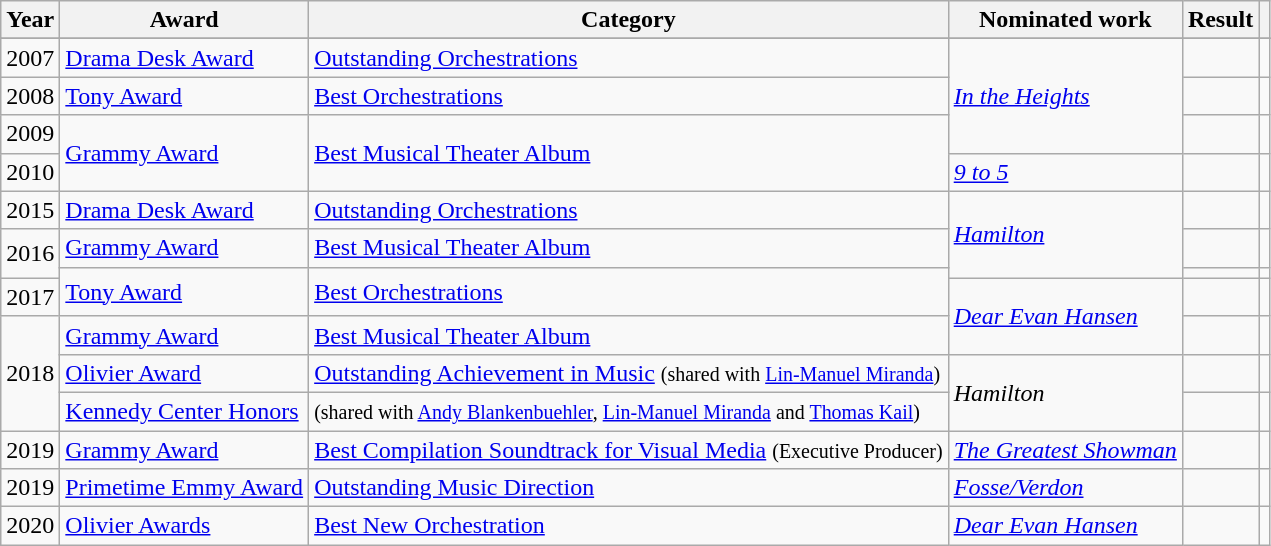<table class="wikitable">
<tr>
<th>Year</th>
<th>Award</th>
<th>Category</th>
<th>Nominated work</th>
<th>Result</th>
<th></th>
</tr>
<tr>
</tr>
<tr>
<td>2007</td>
<td><a href='#'>Drama Desk Award</a></td>
<td><a href='#'>Outstanding Orchestrations</a></td>
<td rowspan="3"><em><a href='#'>In the Heights</a></em></td>
<td></td>
<td></td>
</tr>
<tr>
<td>2008</td>
<td><a href='#'>Tony Award</a></td>
<td><a href='#'>Best Orchestrations</a></td>
<td></td>
<td></td>
</tr>
<tr>
<td>2009</td>
<td rowspan="2"><a href='#'>Grammy Award</a></td>
<td rowspan="2"><a href='#'>Best Musical Theater Album</a></td>
<td></td>
<td></td>
</tr>
<tr>
<td>2010</td>
<td><em><a href='#'>9 to 5</a></em></td>
<td></td>
<td></td>
</tr>
<tr>
<td>2015</td>
<td><a href='#'>Drama Desk Award</a></td>
<td><a href='#'>Outstanding Orchestrations</a></td>
<td rowspan="3"><em><a href='#'>Hamilton</a></em></td>
<td></td>
<td></td>
</tr>
<tr>
<td rowspan="2">2016</td>
<td><a href='#'>Grammy Award</a></td>
<td><a href='#'>Best Musical Theater Album</a></td>
<td></td>
<td></td>
</tr>
<tr>
<td rowspan="2"><a href='#'>Tony Award</a></td>
<td rowspan="2"><a href='#'>Best Orchestrations</a></td>
<td></td>
<td></td>
</tr>
<tr>
<td>2017</td>
<td rowspan="2"><em><a href='#'>Dear Evan Hansen</a></em></td>
<td></td>
<td></td>
</tr>
<tr>
<td rowspan="3">2018</td>
<td><a href='#'>Grammy Award</a></td>
<td><a href='#'>Best Musical Theater Album</a></td>
<td></td>
<td></td>
</tr>
<tr>
<td><a href='#'>Olivier Award</a></td>
<td><a href='#'>Outstanding Achievement in Music</a> <small>(shared with <a href='#'>Lin-Manuel Miranda</a>)</small></td>
<td rowspan="2"><em>Hamilton</em></td>
<td></td>
<td></td>
</tr>
<tr>
<td><a href='#'>Kennedy Center Honors</a></td>
<td><small> (shared with <a href='#'>Andy Blankenbuehler</a>, <a href='#'>Lin-Manuel Miranda</a> and <a href='#'>Thomas Kail</a>)</small></td>
<td></td>
<td></td>
</tr>
<tr>
<td>2019</td>
<td><a href='#'>Grammy Award</a></td>
<td><a href='#'>Best Compilation Soundtrack for Visual Media</a> <small>(Executive Producer)</small></td>
<td><em><a href='#'>The Greatest Showman</a></em></td>
<td></td>
<td></td>
</tr>
<tr>
<td>2019</td>
<td><a href='#'>Primetime Emmy Award</a></td>
<td><a href='#'>Outstanding Music Direction</a></td>
<td><em><a href='#'>Fosse/Verdon</a></em> </td>
<td></td>
<td></td>
</tr>
<tr>
<td>2020</td>
<td><a href='#'>Olivier Awards</a></td>
<td><a href='#'>Best New Orchestration</a></td>
<td><em><a href='#'>Dear Evan Hansen</a></em></td>
<td></td>
<td></td>
</tr>
</table>
